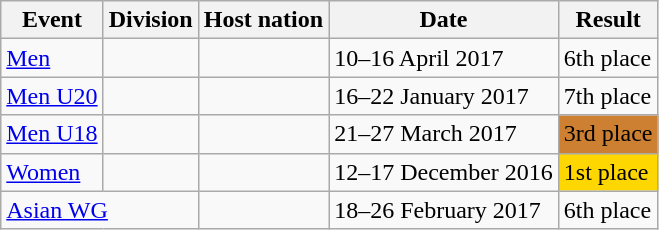<table class="wikitable">
<tr>
<th>Event</th>
<th>Division</th>
<th>Host nation</th>
<th>Date</th>
<th>Result</th>
</tr>
<tr>
<td><a href='#'>Men</a></td>
<td></td>
<td></td>
<td>10–16 April 2017</td>
<td>6th place <br> </td>
</tr>
<tr>
<td><a href='#'>Men U20</a></td>
<td></td>
<td></td>
<td>16–22 January 2017</td>
<td>7th place <br> </td>
</tr>
<tr>
<td><a href='#'>Men U18</a></td>
<td></td>
<td></td>
<td>21–27 March 2017</td>
<td bgcolor="#cd7f32"><span>3rd place<br></span></td>
</tr>
<tr>
<td><a href='#'>Women</a></td>
<td></td>
<td></td>
<td>12–17 December 2016</td>
<td bgcolor="#ffd700">1st place <br> </td>
</tr>
<tr>
<td colspan=2><a href='#'>Asian WG</a></td>
<td></td>
<td>18–26 February 2017</td>
<td>6th place <br> </td>
</tr>
</table>
